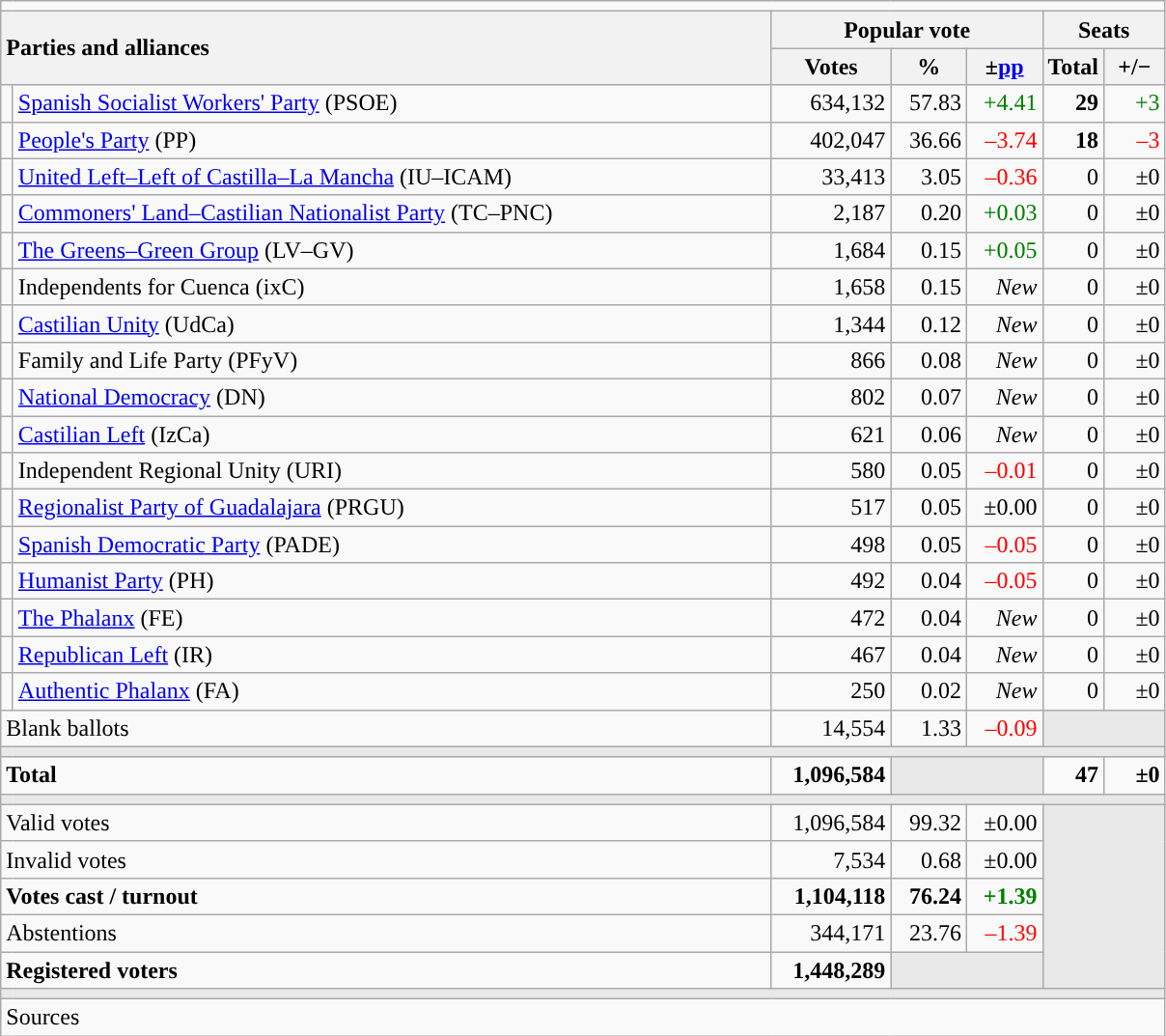<table class="wikitable" style="text-align:right;">
<tr>
<td colspan="7"></td>
</tr>
<tr>
<th style="text-align:left;" rowspan="2" colspan="2" width="525">Parties and alliances</th>
<th colspan="3">Popular vote</th>
<th colspan="2">Seats</th>
</tr>
<tr>
<th width="75">Votes</th>
<th width="45">%</th>
<th width="45">±<a href='#'>pp</a></th>
<th width="35">Total</th>
<th width="35">+/−</th>
</tr>
<tr>
<td width="1" style="color:inherit;background:"></td>
<td align="left"><a href='#'>Spanish Socialist Workers' Party</a> (PSOE)</td>
<td>634,132</td>
<td>57.83</td>
<td style="color:green;">+4.41</td>
<td><strong>29</strong></td>
<td style="color:green;">+3</td>
</tr>
<tr>
<td style="color:inherit;background:"></td>
<td align="left"><a href='#'>People's Party</a> (PP)</td>
<td>402,047</td>
<td>36.66</td>
<td style="color:red;">–3.74</td>
<td><strong>18</strong></td>
<td style="color:red;">–3</td>
</tr>
<tr>
<td style="color:inherit;background:"></td>
<td align="left"><a href='#'>United Left–Left of Castilla–La Mancha</a> (IU–ICAM)</td>
<td>33,413</td>
<td>3.05</td>
<td style="color:red;">–0.36</td>
<td>0</td>
<td>±0</td>
</tr>
<tr>
<td style="color:inherit;background:"></td>
<td align="left"><a href='#'>Commoners' Land–Castilian Nationalist Party</a> (TC–PNC)</td>
<td>2,187</td>
<td>0.20</td>
<td style="color:green;">+0.03</td>
<td>0</td>
<td>±0</td>
</tr>
<tr>
<td style="color:inherit;background:"></td>
<td align="left"><a href='#'>The Greens–Green Group</a> (LV–GV)</td>
<td>1,684</td>
<td>0.15</td>
<td style="color:green;">+0.05</td>
<td>0</td>
<td>±0</td>
</tr>
<tr>
<td style="color:inherit;background:"></td>
<td align="left">Independents for Cuenca (ixC)</td>
<td>1,658</td>
<td>0.15</td>
<td><em>New</em></td>
<td>0</td>
<td>±0</td>
</tr>
<tr>
<td style="color:inherit;background:"></td>
<td align="left"><a href='#'>Castilian Unity</a> (UdCa)</td>
<td>1,344</td>
<td>0.12</td>
<td><em>New</em></td>
<td>0</td>
<td>±0</td>
</tr>
<tr>
<td style="color:inherit;background:"></td>
<td align="left">Family and Life Party (PFyV)</td>
<td>866</td>
<td>0.08</td>
<td><em>New</em></td>
<td>0</td>
<td>±0</td>
</tr>
<tr>
<td style="color:inherit;background:"></td>
<td align="left"><a href='#'>National Democracy</a> (DN)</td>
<td>802</td>
<td>0.07</td>
<td><em>New</em></td>
<td>0</td>
<td>±0</td>
</tr>
<tr>
<td style="color:inherit;background:"></td>
<td align="left"><a href='#'>Castilian Left</a> (IzCa)</td>
<td>621</td>
<td>0.06</td>
<td><em>New</em></td>
<td>0</td>
<td>±0</td>
</tr>
<tr>
<td style="color:inherit;background:"></td>
<td align="left">Independent Regional Unity (URI)</td>
<td>580</td>
<td>0.05</td>
<td style="color:red;">–0.01</td>
<td>0</td>
<td>±0</td>
</tr>
<tr>
<td style="color:inherit;background:"></td>
<td align="left"><a href='#'>Regionalist Party of Guadalajara</a> (PRGU)</td>
<td>517</td>
<td>0.05</td>
<td>±0.00</td>
<td>0</td>
<td>±0</td>
</tr>
<tr>
<td style="color:inherit;background:"></td>
<td align="left"><a href='#'>Spanish Democratic Party</a> (PADE)</td>
<td>498</td>
<td>0.05</td>
<td style="color:red;">–0.05</td>
<td>0</td>
<td>±0</td>
</tr>
<tr>
<td style="color:inherit;background:"></td>
<td align="left"><a href='#'>Humanist Party</a> (PH)</td>
<td>492</td>
<td>0.04</td>
<td style="color:red;">–0.05</td>
<td>0</td>
<td>±0</td>
</tr>
<tr>
<td style="color:inherit;background:"></td>
<td align="left"><a href='#'>The Phalanx</a> (FE)</td>
<td>472</td>
<td>0.04</td>
<td><em>New</em></td>
<td>0</td>
<td>±0</td>
</tr>
<tr>
<td style="color:inherit;background:"></td>
<td align="left"><a href='#'>Republican Left</a> (IR)</td>
<td>467</td>
<td>0.04</td>
<td><em>New</em></td>
<td>0</td>
<td>±0</td>
</tr>
<tr>
<td style="color:inherit;background:"></td>
<td align="left"><a href='#'>Authentic Phalanx</a> (FA)</td>
<td>250</td>
<td>0.02</td>
<td><em>New</em></td>
<td>0</td>
<td>±0</td>
</tr>
<tr>
<td align="left" colspan="2">Blank ballots</td>
<td>14,554</td>
<td>1.33</td>
<td style="color:red;">–0.09</td>
<td bgcolor="#E9E9E9" colspan="2"></td>
</tr>
<tr>
<td colspan="7" bgcolor="#E9E9E9"></td>
</tr>
<tr style="font-weight:bold;">
<td align="left" colspan="2">Total</td>
<td>1,096,584</td>
<td bgcolor="#E9E9E9" colspan="2"></td>
<td>47</td>
<td>±0</td>
</tr>
<tr>
<td colspan="7" bgcolor="#E9E9E9"></td>
</tr>
<tr>
<td align="left" colspan="2">Valid votes</td>
<td>1,096,584</td>
<td>99.32</td>
<td>±0.00</td>
<td bgcolor="#E9E9E9" colspan="2" rowspan="5"></td>
</tr>
<tr>
<td align="left" colspan="2">Invalid votes</td>
<td>7,534</td>
<td>0.68</td>
<td>±0.00</td>
</tr>
<tr style="font-weight:bold;">
<td align="left" colspan="2">Votes cast / turnout</td>
<td>1,104,118</td>
<td>76.24</td>
<td style="color:green;">+1.39</td>
</tr>
<tr>
<td align="left" colspan="2">Abstentions</td>
<td>344,171</td>
<td>23.76</td>
<td style="color:red;">–1.39</td>
</tr>
<tr style="font-weight:bold;">
<td align="left" colspan="2">Registered voters</td>
<td>1,448,289</td>
<td bgcolor="#E9E9E9" colspan="2"></td>
</tr>
<tr>
<td colspan="7" bgcolor="#E9E9E9"></td>
</tr>
<tr>
<td align="left" colspan="7">Sources</td>
</tr>
</table>
